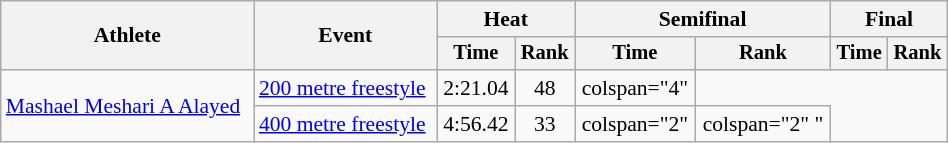<table class="wikitable" style="text-align:center; font-size:90%; width:50%;">
<tr>
<th rowspan="2">Athlete</th>
<th rowspan="2">Event</th>
<th colspan="2">Heat</th>
<th colspan="2">Semifinal</th>
<th colspan="2">Final</th>
</tr>
<tr style="font-size:95%">
<th>Time</th>
<th>Rank</th>
<th>Time</th>
<th>Rank</th>
<th>Time</th>
<th>Rank</th>
</tr>
<tr>
<td align=left rowspan=2><a href='#'>Mashael Meshari A Alayed</a></td>
<td align=left><a href='#'>200 metre freestyle</a></td>
<td>2:21.04</td>
<td>48</td>
<td>colspan="4"</td>
</tr>
<tr>
<td align=left><a href='#'>400 metre freestyle</a></td>
<td>4:56.42</td>
<td>33</td>
<td>colspan="2"  </td>
<td>colspan="2" " </td>
</tr>
</table>
